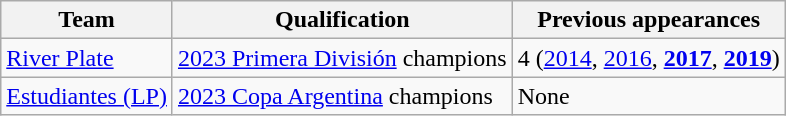<table class="wikitable">
<tr>
<th>Team</th>
<th>Qualification</th>
<th>Previous appearances</th>
</tr>
<tr>
<td><a href='#'>River Plate</a></td>
<td><a href='#'>2023 Primera División</a> champions</td>
<td>4 (<a href='#'>2014</a>, <a href='#'>2016</a>, <strong><a href='#'>2017</a></strong>, <strong><a href='#'>2019</a></strong>)</td>
</tr>
<tr>
<td><a href='#'>Estudiantes (LP)</a></td>
<td><a href='#'>2023 Copa Argentina</a> champions</td>
<td>None</td>
</tr>
</table>
